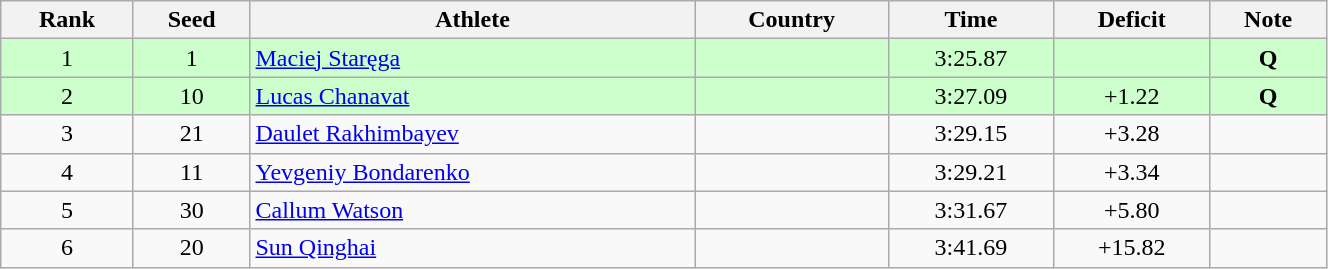<table class="wikitable sortable" style="text-align:center" width=70%>
<tr>
<th>Rank</th>
<th>Seed</th>
<th>Athlete</th>
<th>Country</th>
<th>Time</th>
<th>Deficit</th>
<th>Note</th>
</tr>
<tr bgcolor=ccffcc>
<td>1</td>
<td>1</td>
<td align=left><a href='#'>Maciej Staręga</a></td>
<td align=left></td>
<td>3:25.87</td>
<td></td>
<td><strong>Q</strong></td>
</tr>
<tr bgcolor=ccffcc>
<td>2</td>
<td>10</td>
<td align=left><a href='#'>Lucas Chanavat</a></td>
<td align=left></td>
<td>3:27.09</td>
<td>+1.22</td>
<td><strong>Q</strong></td>
</tr>
<tr>
<td>3</td>
<td>21</td>
<td align=left><a href='#'>Daulet Rakhimbayev</a></td>
<td align=left></td>
<td>3:29.15</td>
<td>+3.28</td>
<td></td>
</tr>
<tr>
<td>4</td>
<td>11</td>
<td align=left><a href='#'>Yevgeniy Bondarenko</a></td>
<td align=left></td>
<td>3:29.21</td>
<td>+3.34</td>
<td></td>
</tr>
<tr>
<td>5</td>
<td>30</td>
<td align=left><a href='#'>Callum Watson</a></td>
<td align=left></td>
<td>3:31.67</td>
<td>+5.80</td>
<td></td>
</tr>
<tr>
<td>6</td>
<td>20</td>
<td align=left><a href='#'>Sun Qinghai</a></td>
<td align=left></td>
<td>3:41.69</td>
<td>+15.82</td>
<td></td>
</tr>
</table>
